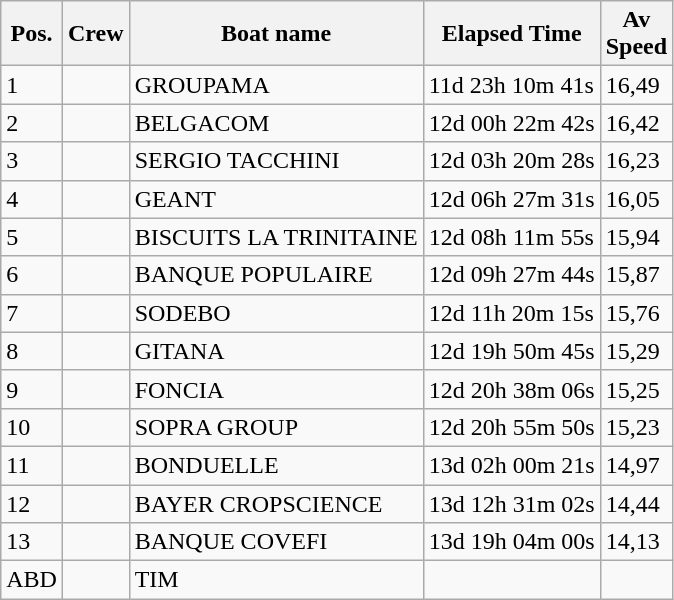<table class="wikitable sortable">
<tr>
<th>Pos.</th>
<th>Crew</th>
<th>Boat name</th>
<th>Elapsed Time</th>
<th>Av<br>Speed</th>
</tr>
<tr>
<td>1</td>
<td><br></td>
<td>GROUPAMA</td>
<td>11d 23h 10m 41s</td>
<td>16,49</td>
</tr>
<tr>
<td>2</td>
<td><br></td>
<td>BELGACOM</td>
<td>12d 00h 22m 42s</td>
<td>16,42</td>
</tr>
<tr>
<td>3</td>
<td><br></td>
<td>SERGIO TACCHINI</td>
<td>12d 03h 20m 28s</td>
<td>16,23</td>
</tr>
<tr>
<td>4</td>
<td><br></td>
<td>GEANT</td>
<td>12d 06h 27m 31s</td>
<td>16,05</td>
</tr>
<tr>
<td>5</td>
<td><br></td>
<td>BISCUITS LA TRINITAINE</td>
<td>12d 08h 11m 55s</td>
<td>15,94</td>
</tr>
<tr>
<td>6</td>
<td><br></td>
<td>BANQUE POPULAIRE</td>
<td>12d 09h 27m 44s</td>
<td>15,87</td>
</tr>
<tr>
<td>7</td>
<td><br></td>
<td>SODEBO</td>
<td>12d 11h 20m 15s</td>
<td>15,76</td>
</tr>
<tr>
<td>8</td>
<td><br></td>
<td>GITANA</td>
<td>12d 19h 50m 45s</td>
<td>15,29</td>
</tr>
<tr>
<td>9</td>
<td><br></td>
<td>FONCIA</td>
<td>12d 20h 38m 06s</td>
<td>15,25</td>
</tr>
<tr>
<td>10</td>
<td><br></td>
<td>SOPRA GROUP</td>
<td>12d 20h 55m 50s</td>
<td>15,23</td>
</tr>
<tr>
<td>11</td>
<td><br></td>
<td>BONDUELLE</td>
<td>13d 02h 00m 21s</td>
<td>14,97</td>
</tr>
<tr>
<td>12</td>
<td><br></td>
<td>BAYER CROPSCIENCE</td>
<td>13d 12h 31m 02s</td>
<td>14,44</td>
</tr>
<tr>
<td>13</td>
<td><br></td>
<td>BANQUE COVEFI</td>
<td>13d 19h 04m 00s</td>
<td>14,13</td>
</tr>
<tr>
<td>ABD</td>
<td><br></td>
<td>TIM</td>
<td></td>
<td></td>
</tr>
</table>
